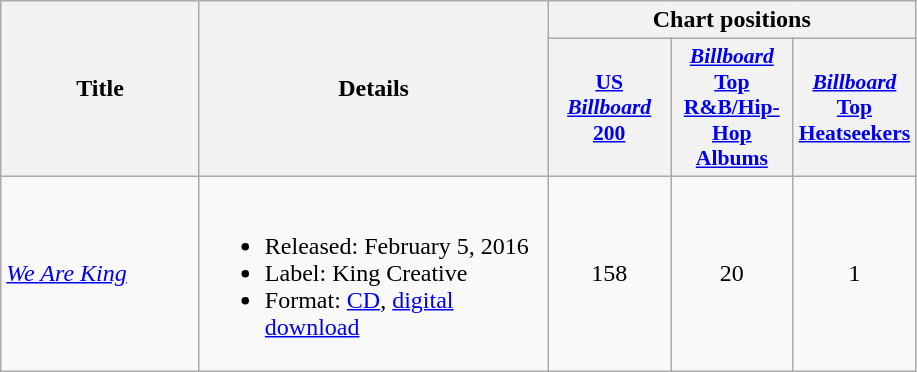<table class="wikitable">
<tr style="background:#efefef;">
<th rowspan="2" style="width:125px;">Title</th>
<th rowspan="2" style="width:225px;">Details</th>
<th colspan="3">Chart positions</th>
</tr>
<tr style="background:#efefef;">
<th style="width:75px; font-size:90%;"><a href='#'>US <em>Billboard</em> 200</a><br></th>
<th style="width:75px; font-size:90%;"><a href='#'><em>Billboard</em> Top R&B/Hip-Hop Albums</a><br></th>
<th style="width:75px; font-size:90%;"><a href='#'><em>Billboard</em> Top Heatseekers</a><br></th>
</tr>
<tr>
<td><em><a href='#'>We Are King</a></em></td>
<td><br><ul><li>Released: February 5, 2016</li><li>Label: King Creative</li><li>Format: <a href='#'>CD</a>, <a href='#'>digital download</a></li></ul></td>
<td style="text-align:center;">158</td>
<td style="text-align:center;">20</td>
<td style="text-align:center;">1</td>
</tr>
</table>
